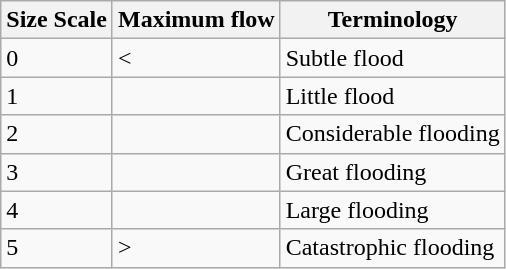<table class="wikitable">
<tr>
<th>Size Scale</th>
<th>Maximum flow</th>
<th>Terminology</th>
</tr>
<tr>
<td>0</td>
<td>< </td>
<td>Subtle flood</td>
</tr>
<tr>
<td>1</td>
<td></td>
<td>Little flood</td>
</tr>
<tr>
<td>2</td>
<td></td>
<td>Considerable flooding</td>
</tr>
<tr>
<td>3</td>
<td></td>
<td>Great flooding</td>
</tr>
<tr>
<td>4</td>
<td></td>
<td>Large flooding</td>
</tr>
<tr>
<td>5</td>
<td>> </td>
<td>Catastrophic flooding</td>
</tr>
</table>
